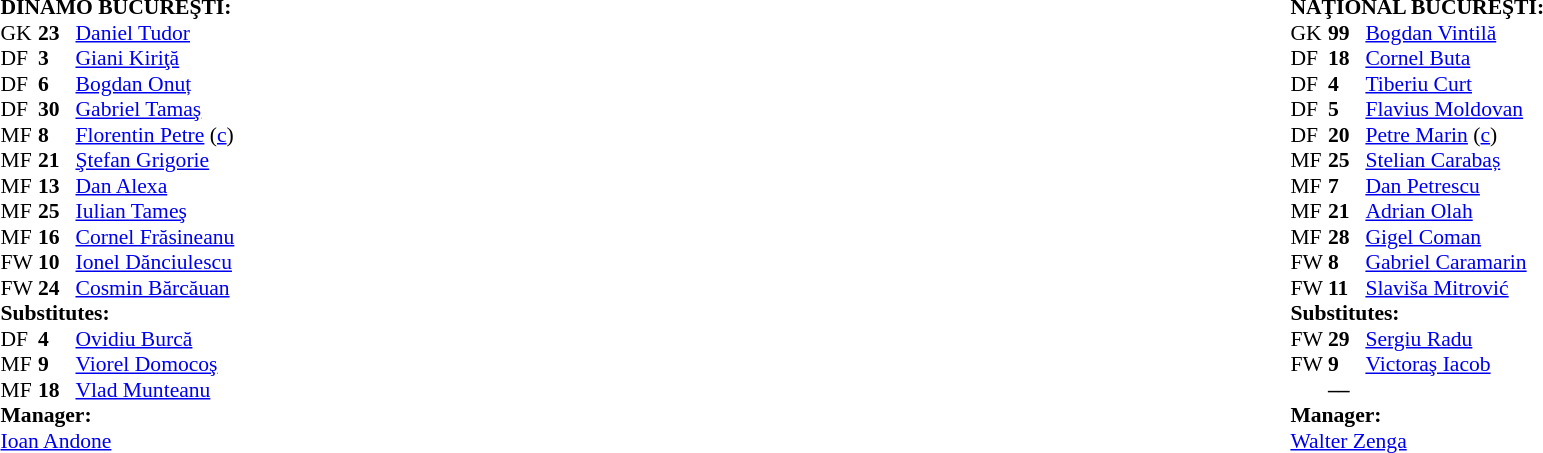<table width="100%">
<tr>
<td valign="top" width="50%"><br><table style="font-size: 90%" cellspacing="0" cellpadding="0">
<tr>
<td colspan="4"><strong>DINAMO BUCUREŞTI:</strong></td>
</tr>
<tr>
<th width=25></th>
<th width=25></th>
</tr>
<tr>
<td>GK</td>
<td><strong>23</strong></td>
<td> <a href='#'>Daniel Tudor</a></td>
</tr>
<tr>
<td>DF</td>
<td><strong>3</strong></td>
<td> <a href='#'>Giani Kiriţă</a></td>
</tr>
<tr>
<td>DF</td>
<td><strong>6</strong></td>
<td> <a href='#'>Bogdan Onuț</a></td>
</tr>
<tr>
<td>DF</td>
<td><strong>30</strong></td>
<td> <a href='#'>Gabriel Tamaş</a></td>
<td></td>
<td></td>
</tr>
<tr>
<td>MF</td>
<td><strong>8</strong></td>
<td> <a href='#'>Florentin Petre</a> (<a href='#'>c</a>)</td>
<td></td>
<td></td>
</tr>
<tr>
<td>MF</td>
<td><strong>21</strong></td>
<td> <a href='#'>Ştefan Grigorie</a></td>
<td></td>
<td></td>
</tr>
<tr>
<td>MF</td>
<td><strong>13</strong></td>
<td> <a href='#'>Dan Alexa</a></td>
</tr>
<tr>
<td>MF</td>
<td><strong>25</strong></td>
<td> <a href='#'>Iulian Tameş</a></td>
</tr>
<tr>
<td>MF</td>
<td><strong>16</strong></td>
<td> <a href='#'>Cornel Frăsineanu</a></td>
</tr>
<tr>
<td>FW</td>
<td><strong>10</strong></td>
<td> <a href='#'>Ionel Dănciulescu</a></td>
</tr>
<tr>
<td>FW</td>
<td><strong>24</strong></td>
<td> <a href='#'>Cosmin Bărcăuan</a></td>
</tr>
<tr>
<td colspan=3><strong>Substitutes:</strong></td>
</tr>
<tr>
<td>DF</td>
<td><strong>4</strong></td>
<td> <a href='#'>Ovidiu Burcă</a></td>
<td></td>
<td></td>
</tr>
<tr>
<td>MF</td>
<td><strong>9</strong></td>
<td> <a href='#'>Viorel Domocoş</a></td>
<td></td>
<td></td>
</tr>
<tr>
<td>MF</td>
<td><strong>18</strong></td>
<td> <a href='#'>Vlad Munteanu</a></td>
<td></td>
<td></td>
</tr>
<tr>
<td colspan=3><strong>Manager:</strong></td>
</tr>
<tr>
<td colspan=4> <a href='#'>Ioan Andone</a></td>
</tr>
</table>
</td>
<td><br><table style="font-size: 90%" cellspacing="0" cellpadding="0" align=center>
<tr>
<td colspan="4"><strong>NAŢIONAL BUCUREŞTI:</strong></td>
</tr>
<tr>
<th width=25></th>
<th width=25></th>
</tr>
<tr>
<td>GK</td>
<td><strong>99</strong></td>
<td> <a href='#'>Bogdan Vintilă</a></td>
</tr>
<tr>
<td>DF</td>
<td><strong>18</strong></td>
<td> <a href='#'>Cornel Buta</a></td>
</tr>
<tr>
<td>DF</td>
<td><strong>4</strong></td>
<td> <a href='#'>Tiberiu Curt</a></td>
</tr>
<tr>
<td>DF</td>
<td><strong>5</strong></td>
<td> <a href='#'>Flavius Moldovan</a></td>
</tr>
<tr>
<td>DF</td>
<td><strong>20</strong></td>
<td> <a href='#'>Petre Marin</a> (<a href='#'>c</a>)</td>
</tr>
<tr>
<td>MF</td>
<td><strong>25</strong></td>
<td> <a href='#'>Stelian Carabaș</a></td>
<td></td>
<td></td>
</tr>
<tr>
<td>MF</td>
<td><strong>7</strong></td>
<td> <a href='#'>Dan Petrescu</a></td>
</tr>
<tr>
<td>MF</td>
<td><strong>21</strong></td>
<td> <a href='#'>Adrian Olah</a></td>
</tr>
<tr>
<td>MF</td>
<td><strong>28</strong></td>
<td> <a href='#'>Gigel Coman</a></td>
</tr>
<tr>
<td>FW</td>
<td><strong>8</strong></td>
<td> <a href='#'>Gabriel Caramarin</a></td>
<td></td>
<td></td>
</tr>
<tr>
<td>FW</td>
<td><strong>11</strong></td>
<td> <a href='#'>Slaviša Mitrović</a></td>
</tr>
<tr>
<td colspan=3><strong>Substitutes:</strong></td>
</tr>
<tr>
<td>FW</td>
<td><strong>29</strong></td>
<td> <a href='#'>Sergiu Radu</a></td>
<td></td>
<td></td>
</tr>
<tr>
<td>FW</td>
<td><strong>9</strong></td>
<td> <a href='#'>Victoraş Iacob</a></td>
<td></td>
<td></td>
</tr>
<tr>
<td></td>
<td><strong>––</strong></td>
<td></td>
<td></td>
<td></td>
</tr>
<tr>
<td colspan=3><strong>Manager:</strong></td>
</tr>
<tr>
<td colspan=4> <a href='#'>Walter Zenga</a></td>
</tr>
</table>
</td>
</tr>
<tr>
</tr>
</table>
